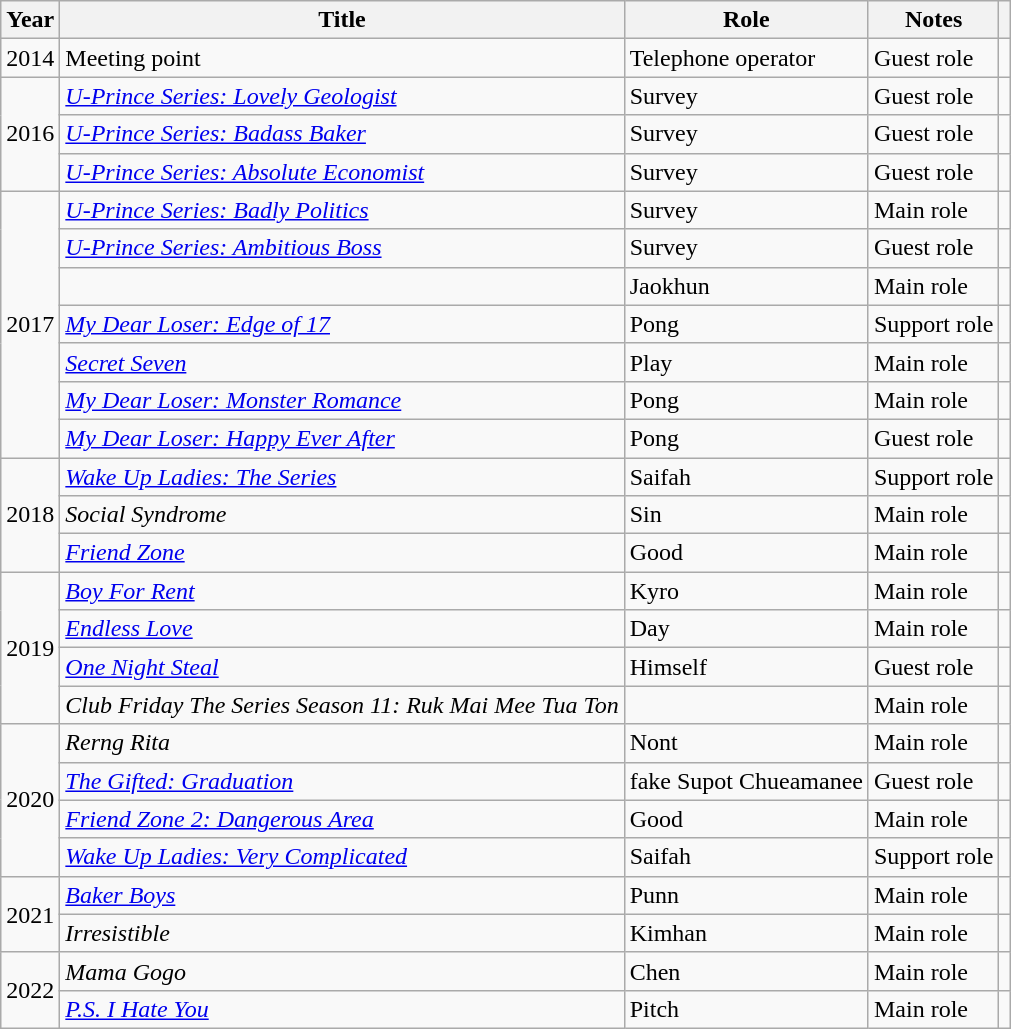<table class="wikitable sortable plainrowheaders">
<tr>
<th scope="col">Year</th>
<th scope="col">Title</th>
<th scope="col">Role</th>
<th scope="col" class="unsortable">Notes</th>
<th scope="col" class="unsortable"></th>
</tr>
<tr>
<td>2014</td>
<td>Meeting point</td>
<td>Telephone operator</td>
<td>Guest role</td>
<td style="text-align: center;"></td>
</tr>
<tr>
<td rowspan="3" scope="row">2016</td>
<td><em><a href='#'>U-Prince Series: Lovely Geologist</a></em></td>
<td>Survey</td>
<td>Guest role</td>
<td style="text-align: center;"></td>
</tr>
<tr>
<td><em><a href='#'>U-Prince Series: Badass Baker</a></em></td>
<td>Survey</td>
<td>Guest role</td>
<td style="text-align: center;"></td>
</tr>
<tr>
<td><em><a href='#'>U-Prince Series: Absolute Economist</a></em></td>
<td>Survey</td>
<td>Guest role</td>
<td style="text-align: center;"></td>
</tr>
<tr>
<td rowspan="7" scope="row">2017</td>
<td><em><a href='#'>U-Prince Series: Badly Politics</a></em></td>
<td>Survey</td>
<td>Main role</td>
<td style="text-align: center;"></td>
</tr>
<tr>
<td><em><a href='#'>U-Prince Series: Ambitious Boss</a></em></td>
<td>Survey</td>
<td>Guest role</td>
<td style="text-align: center;"></td>
</tr>
<tr>
<td><em></em></td>
<td>Jaokhun</td>
<td>Main role</td>
<td style="text-align: center;"></td>
</tr>
<tr>
<td><em><a href='#'>My Dear Loser: Edge of 17</a></em></td>
<td>Pong</td>
<td>Support role</td>
<td style="text-align: center;"></td>
</tr>
<tr>
<td><em><a href='#'>Secret Seven</a></em></td>
<td>Play</td>
<td>Main role</td>
<td style="text-align: center;"></td>
</tr>
<tr>
<td><em><a href='#'>My Dear Loser: Monster Romance</a></em></td>
<td>Pong</td>
<td>Main role</td>
<td style="text-align: center;"></td>
</tr>
<tr>
<td><em><a href='#'>My Dear Loser: Happy Ever After</a></em></td>
<td>Pong</td>
<td>Guest role</td>
<td style="text-align: center;"></td>
</tr>
<tr>
<td rowspan="3" scope="row">2018</td>
<td><em><a href='#'>Wake Up Ladies: The Series</a></em></td>
<td>Saifah</td>
<td>Support role</td>
<td style="text-align: center;"></td>
</tr>
<tr>
<td><em>Social Syndrome</em></td>
<td>Sin</td>
<td>Main role</td>
<td style="text-align: center;"></td>
</tr>
<tr>
<td><em><a href='#'>Friend Zone</a></em></td>
<td>Good</td>
<td>Main role</td>
<td style="text-align: center;"></td>
</tr>
<tr>
<td rowspan="4" scope="row">2019</td>
<td><em><a href='#'>Boy For Rent</a></em></td>
<td>Kyro</td>
<td>Main role</td>
<td style="text-align: center;"></td>
</tr>
<tr>
<td><em><a href='#'>Endless Love</a></em></td>
<td>Day</td>
<td>Main role</td>
<td style="text-align: center;"></td>
</tr>
<tr>
<td><em><a href='#'>One Night Steal</a></em></td>
<td>Himself</td>
<td>Guest role</td>
<td style="text-align: center;"></td>
</tr>
<tr>
<td><em>Club Friday The Series Season 11: Ruk Mai Mee Tua Ton</em></td>
<td></td>
<td>Main role</td>
<td style="text-align: center;"></td>
</tr>
<tr>
<td rowspan="4" scope="row">2020</td>
<td><em>Rerng Rita</em></td>
<td>Nont</td>
<td>Main role</td>
<td style="text-align: center;"></td>
</tr>
<tr>
<td><em><a href='#'>The Gifted: Graduation</a></em></td>
<td>fake Supot Chueamanee</td>
<td>Guest role</td>
<td style="text-align: center;"></td>
</tr>
<tr>
<td><em><a href='#'>Friend Zone 2: Dangerous Area</a></em></td>
<td>Good</td>
<td>Main role</td>
<td style="text-align: center;"></td>
</tr>
<tr>
<td><em><a href='#'>Wake Up Ladies: Very Complicated</a></em></td>
<td>Saifah</td>
<td>Support role</td>
<td style="text-align: center;"></td>
</tr>
<tr>
<td rowspan="2" scope="row">2021</td>
<td><em><a href='#'>Baker Boys</a></em></td>
<td>Punn</td>
<td>Main role</td>
<td></td>
</tr>
<tr>
<td><em>Irresistible</em></td>
<td>Kimhan</td>
<td>Main role</td>
<td></td>
</tr>
<tr>
<td rowspan="2" scope="row">2022</td>
<td><em>Mama Gogo</em></td>
<td>Chen</td>
<td>Main role</td>
<td></td>
</tr>
<tr>
<td><em><a href='#'>P.S. I Hate You</a></em></td>
<td>Pitch</td>
<td>Main role</td>
<td></td>
</tr>
</table>
